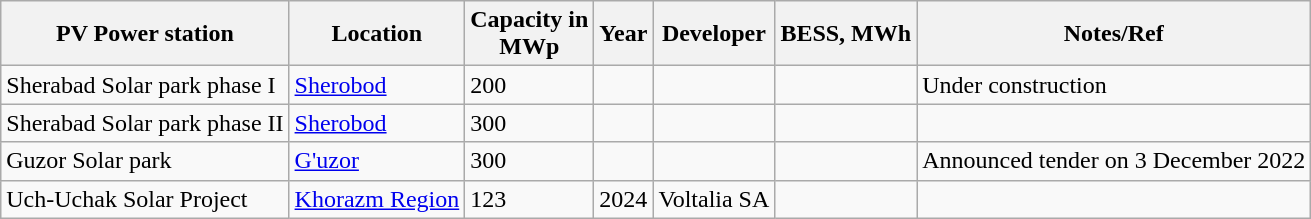<table class="wikitable">
<tr>
<th>PV Power station</th>
<th>Location</th>
<th>Capacity in<br>MWp</th>
<th>Year</th>
<th>Developer</th>
<th>BESS, MWh</th>
<th>Notes/Ref</th>
</tr>
<tr>
<td>Sherabad Solar park phase I</td>
<td><a href='#'>Sherobod</a></td>
<td>200</td>
<td></td>
<td></td>
<td></td>
<td>Under construction</td>
</tr>
<tr>
<td>Sherabad Solar park phase II</td>
<td><a href='#'>Sherobod</a></td>
<td>300</td>
<td></td>
<td></td>
<td></td>
<td></td>
</tr>
<tr>
<td>Guzor Solar park</td>
<td><a href='#'>G'uzor</a></td>
<td>300</td>
<td></td>
<td></td>
<td></td>
<td>Announced tender on 3 December 2022</td>
</tr>
<tr>
<td>Uch-Uchak Solar Project</td>
<td><a href='#'>Khorazm Region</a></td>
<td>123</td>
<td>2024</td>
<td>Voltalia SA</td>
<td></td>
<td></td>
</tr>
</table>
